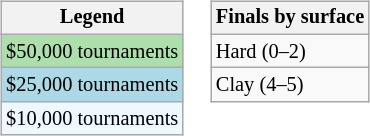<table>
<tr valign=top>
<td><br><table class="wikitable" style="font-size:85%;">
<tr>
<th>Legend</th>
</tr>
<tr style="background:#addfad;">
<td>$50,000 tournaments</td>
</tr>
<tr style="background:lightblue;">
<td>$25,000 tournaments</td>
</tr>
<tr style="background:#f0f8ff;">
<td>$10,000 tournaments</td>
</tr>
</table>
</td>
<td><br><table class="wikitable" style="font-size:85%;">
<tr>
<th>Finals by surface</th>
</tr>
<tr>
<td>Hard (0–2)</td>
</tr>
<tr>
<td>Clay (4–5)</td>
</tr>
</table>
</td>
</tr>
</table>
